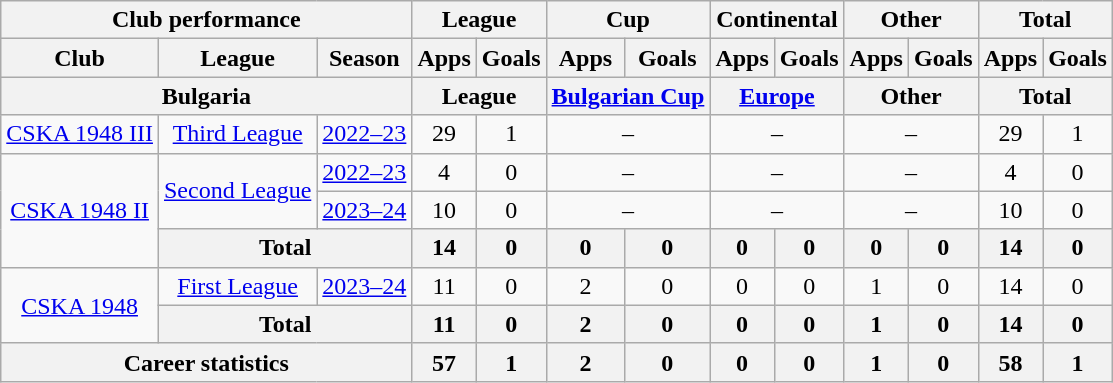<table class="wikitable" style="text-align: center">
<tr>
<th colspan="3">Club performance</th>
<th colspan="2">League</th>
<th colspan="2">Cup</th>
<th colspan="2">Continental</th>
<th colspan="2">Other</th>
<th colspan="3">Total</th>
</tr>
<tr>
<th>Club</th>
<th>League</th>
<th>Season</th>
<th>Apps</th>
<th>Goals</th>
<th>Apps</th>
<th>Goals</th>
<th>Apps</th>
<th>Goals</th>
<th>Apps</th>
<th>Goals</th>
<th>Apps</th>
<th>Goals</th>
</tr>
<tr>
<th colspan="3">Bulgaria</th>
<th colspan="2">League</th>
<th colspan="2"><a href='#'>Bulgarian Cup</a></th>
<th colspan="2"><a href='#'>Europe</a></th>
<th colspan="2">Other</th>
<th colspan="2">Total</th>
</tr>
<tr>
<td><a href='#'>CSKA 1948 III</a></td>
<td><a href='#'>Third League</a></td>
<td><a href='#'>2022–23</a></td>
<td>29</td>
<td>1</td>
<td colspan="2">–</td>
<td colspan="2">–</td>
<td colspan="2">–</td>
<td>29</td>
<td>1</td>
</tr>
<tr>
<td rowspan="3"><a href='#'>CSKA 1948 II</a></td>
<td rowspan="2"><a href='#'>Second League</a></td>
<td><a href='#'>2022–23</a></td>
<td>4</td>
<td>0</td>
<td colspan="2">–</td>
<td colspan="2">–</td>
<td colspan="2">–</td>
<td>4</td>
<td>0</td>
</tr>
<tr>
<td><a href='#'>2023–24</a></td>
<td>10</td>
<td>0</td>
<td colspan="2">–</td>
<td colspan="2">–</td>
<td colspan="2">–</td>
<td>10</td>
<td>0</td>
</tr>
<tr>
<th colspan=2>Total</th>
<th>14</th>
<th>0</th>
<th>0</th>
<th>0</th>
<th>0</th>
<th>0</th>
<th>0</th>
<th>0</th>
<th>14</th>
<th>0</th>
</tr>
<tr>
<td rowspan="2"><a href='#'>CSKA 1948</a></td>
<td><a href='#'>First League</a></td>
<td><a href='#'>2023–24</a></td>
<td>11</td>
<td>0</td>
<td>2</td>
<td>0</td>
<td>0</td>
<td>0</td>
<td>1</td>
<td>0</td>
<td>14</td>
<td>0</td>
</tr>
<tr>
<th colspan=2>Total</th>
<th>11</th>
<th>0</th>
<th>2</th>
<th>0</th>
<th>0</th>
<th>0</th>
<th>1</th>
<th>0</th>
<th>14</th>
<th>0</th>
</tr>
<tr>
<th colspan="3">Career statistics</th>
<th>57</th>
<th>1</th>
<th>2</th>
<th>0</th>
<th>0</th>
<th>0</th>
<th>1</th>
<th>0</th>
<th>58</th>
<th>1</th>
</tr>
</table>
